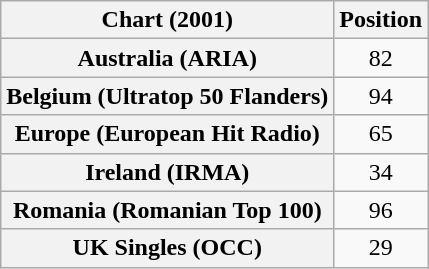<table class="wikitable sortable plainrowheaders" style="text-align:center">
<tr>
<th>Chart (2001)</th>
<th>Position</th>
</tr>
<tr>
<th scope="row">Australia (ARIA)</th>
<td>82</td>
</tr>
<tr>
<th scope="row">Belgium (Ultratop 50 Flanders)</th>
<td>94</td>
</tr>
<tr>
<th scope="row">Europe (European Hit Radio)</th>
<td style="text-align:center;">65</td>
</tr>
<tr>
<th scope="row">Ireland (IRMA)</th>
<td>34</td>
</tr>
<tr>
<th scope="row">Romania (Romanian Top 100)</th>
<td>96</td>
</tr>
<tr>
<th scope="row">UK Singles (OCC)</th>
<td>29</td>
</tr>
</table>
